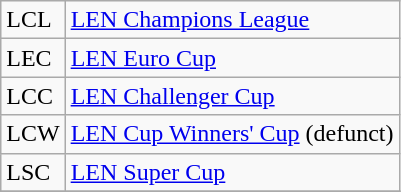<table class="wikitable">
<tr>
<td>LCL</td>
<td><a href='#'>LEN Champions League</a></td>
</tr>
<tr>
<td>LEC</td>
<td><a href='#'>LEN Euro Cup</a></td>
</tr>
<tr>
<td>LCC</td>
<td><a href='#'>LEN Challenger Cup</a></td>
</tr>
<tr>
<td>LCW</td>
<td><a href='#'>LEN Cup Winners' Cup</a> (defunct)</td>
</tr>
<tr>
<td>LSC</td>
<td><a href='#'>LEN Super Cup</a></td>
</tr>
<tr>
</tr>
</table>
